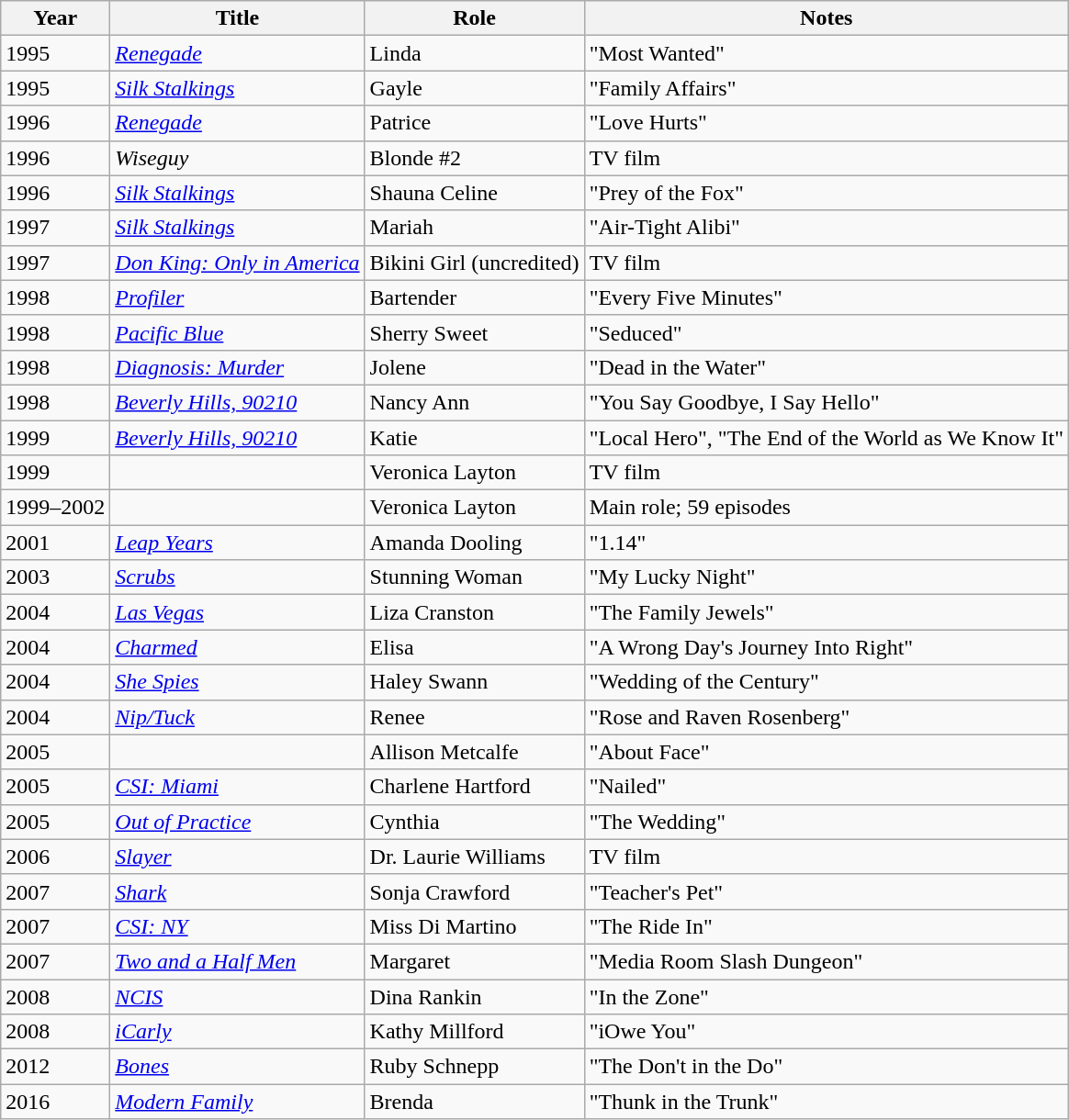<table class="wikitable sortable">
<tr>
<th>Year</th>
<th>Title</th>
<th>Role</th>
<th class="unsortable">Notes</th>
</tr>
<tr>
<td>1995</td>
<td><em><a href='#'>Renegade</a></em></td>
<td>Linda</td>
<td>"Most Wanted"</td>
</tr>
<tr>
<td>1995</td>
<td><em><a href='#'>Silk Stalkings</a></em></td>
<td>Gayle</td>
<td>"Family Affairs"</td>
</tr>
<tr>
<td>1996</td>
<td><em><a href='#'>Renegade</a></em></td>
<td>Patrice</td>
<td>"Love Hurts"</td>
</tr>
<tr>
<td>1996</td>
<td><em>Wiseguy</em></td>
<td>Blonde #2</td>
<td>TV film</td>
</tr>
<tr>
<td>1996</td>
<td><em><a href='#'>Silk Stalkings</a></em></td>
<td>Shauna Celine</td>
<td>"Prey of the Fox"</td>
</tr>
<tr>
<td>1997</td>
<td><em><a href='#'>Silk Stalkings</a></em></td>
<td>Mariah</td>
<td>"Air-Tight Alibi"</td>
</tr>
<tr>
<td>1997</td>
<td><em><a href='#'>Don King: Only in America</a></em></td>
<td>Bikini Girl (uncredited)</td>
<td>TV film</td>
</tr>
<tr>
<td>1998</td>
<td><em><a href='#'>Profiler</a></em></td>
<td>Bartender</td>
<td>"Every Five Minutes"</td>
</tr>
<tr>
<td>1998</td>
<td><em><a href='#'>Pacific Blue</a></em></td>
<td>Sherry Sweet</td>
<td>"Seduced"</td>
</tr>
<tr>
<td>1998</td>
<td><em><a href='#'>Diagnosis: Murder</a></em></td>
<td>Jolene</td>
<td>"Dead in the Water"</td>
</tr>
<tr>
<td>1998</td>
<td><em><a href='#'>Beverly Hills, 90210</a></em></td>
<td>Nancy Ann</td>
<td>"You Say Goodbye, I Say Hello"</td>
</tr>
<tr>
<td>1999</td>
<td><em><a href='#'>Beverly Hills, 90210</a></em></td>
<td>Katie</td>
<td>"Local Hero", "The End of the World as We Know It"</td>
</tr>
<tr>
<td>1999</td>
<td><em></em></td>
<td>Veronica Layton</td>
<td>TV film</td>
</tr>
<tr>
<td>1999–2002</td>
<td><em></em></td>
<td>Veronica Layton</td>
<td>Main role; 59 episodes</td>
</tr>
<tr>
<td>2001</td>
<td><em><a href='#'>Leap Years</a></em></td>
<td>Amanda Dooling</td>
<td>"1.14"</td>
</tr>
<tr>
<td>2003</td>
<td><em><a href='#'>Scrubs</a></em></td>
<td>Stunning Woman</td>
<td>"My Lucky Night"</td>
</tr>
<tr>
<td>2004</td>
<td><em><a href='#'>Las Vegas</a></em></td>
<td>Liza Cranston</td>
<td>"The Family Jewels"</td>
</tr>
<tr>
<td>2004</td>
<td><em><a href='#'>Charmed</a></em></td>
<td>Elisa</td>
<td>"A Wrong Day's Journey Into Right"</td>
</tr>
<tr>
<td>2004</td>
<td><em><a href='#'>She Spies</a></em></td>
<td>Haley Swann</td>
<td>"Wedding of the Century"</td>
</tr>
<tr>
<td>2004</td>
<td><em><a href='#'>Nip/Tuck</a></em></td>
<td>Renee</td>
<td>"Rose and Raven Rosenberg"</td>
</tr>
<tr>
<td>2005</td>
<td><em></em></td>
<td>Allison Metcalfe</td>
<td>"About Face"</td>
</tr>
<tr>
<td>2005</td>
<td><em><a href='#'>CSI: Miami</a></em></td>
<td>Charlene Hartford</td>
<td>"Nailed"</td>
</tr>
<tr>
<td>2005</td>
<td><em><a href='#'>Out of Practice</a></em></td>
<td>Cynthia</td>
<td>"The Wedding"</td>
</tr>
<tr>
<td>2006</td>
<td><em><a href='#'>Slayer</a></em></td>
<td>Dr. Laurie Williams</td>
<td>TV film</td>
</tr>
<tr>
<td>2007</td>
<td><em><a href='#'>Shark</a></em></td>
<td>Sonja Crawford</td>
<td>"Teacher's Pet"</td>
</tr>
<tr>
<td>2007</td>
<td><em><a href='#'>CSI: NY</a></em></td>
<td>Miss Di Martino</td>
<td>"The Ride In"</td>
</tr>
<tr>
<td>2007</td>
<td><em><a href='#'>Two and a Half Men</a></em></td>
<td>Margaret</td>
<td>"Media Room Slash Dungeon"</td>
</tr>
<tr>
<td>2008</td>
<td><em><a href='#'>NCIS</a></em></td>
<td>Dina Rankin</td>
<td>"In the Zone"</td>
</tr>
<tr>
<td>2008</td>
<td><em><a href='#'>iCarly</a></em></td>
<td>Kathy Millford</td>
<td>"iOwe You"</td>
</tr>
<tr>
<td>2012</td>
<td><em><a href='#'>Bones</a></em></td>
<td>Ruby Schnepp</td>
<td>"The Don't in the Do"</td>
</tr>
<tr>
<td>2016</td>
<td><em><a href='#'>Modern Family</a></em></td>
<td>Brenda</td>
<td>"Thunk in the Trunk"</td>
</tr>
</table>
